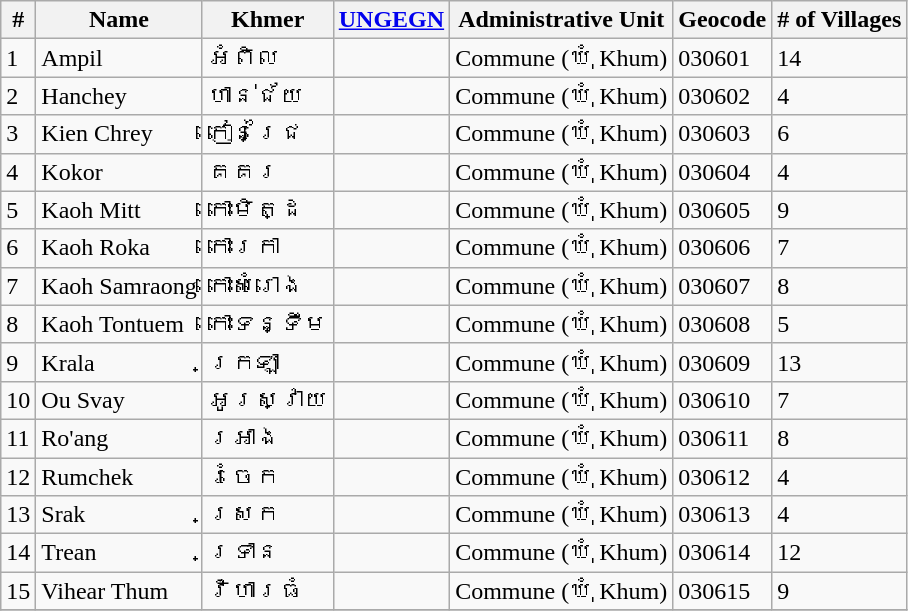<table class="wikitable sortable">
<tr>
<th>#</th>
<th>Name</th>
<th>Khmer</th>
<th><a href='#'>UNGEGN</a></th>
<th>Administrative Unit</th>
<th>Geocode</th>
<th># of Villages</th>
</tr>
<tr>
<td>1</td>
<td>Ampil</td>
<td>អំពិល</td>
<td></td>
<td>Commune (ឃុំ Khum)</td>
<td>030601</td>
<td>14</td>
</tr>
<tr>
<td>2</td>
<td>Hanchey</td>
<td>ហាន់ជ័យ</td>
<td></td>
<td>Commune (ឃុំ Khum)</td>
<td>030602</td>
<td>4</td>
</tr>
<tr>
<td>3</td>
<td>Kien Chrey</td>
<td>កៀនជ្រៃ</td>
<td></td>
<td>Commune (ឃុំ Khum)</td>
<td>030603</td>
<td>6</td>
</tr>
<tr>
<td>4</td>
<td>Kokor</td>
<td>គគរ</td>
<td></td>
<td>Commune (ឃុំ Khum)</td>
<td>030604</td>
<td>4</td>
</tr>
<tr>
<td>5</td>
<td>Kaoh Mitt</td>
<td>កោះមិត្ដ</td>
<td></td>
<td>Commune (ឃុំ Khum)</td>
<td>030605</td>
<td>9</td>
</tr>
<tr>
<td>6</td>
<td>Kaoh Roka</td>
<td>កោះរកា</td>
<td></td>
<td>Commune (ឃុំ Khum)</td>
<td>030606</td>
<td>7</td>
</tr>
<tr>
<td>7</td>
<td>Kaoh Samraong</td>
<td>កោះសំរោង</td>
<td></td>
<td>Commune (ឃុំ Khum)</td>
<td>030607</td>
<td>8</td>
</tr>
<tr>
<td>8</td>
<td>Kaoh Tontuem</td>
<td>កោះទន្ទឹម</td>
<td></td>
<td>Commune (ឃុំ Khum)</td>
<td>030608</td>
<td>5</td>
</tr>
<tr>
<td>9</td>
<td>Krala</td>
<td>ក្រឡា</td>
<td></td>
<td>Commune (ឃុំ Khum)</td>
<td>030609</td>
<td>13</td>
</tr>
<tr>
<td>10</td>
<td>Ou Svay</td>
<td>អូរស្វាយ</td>
<td></td>
<td>Commune (ឃុំ Khum)</td>
<td>030610</td>
<td>7</td>
</tr>
<tr>
<td>11</td>
<td>Ro'ang</td>
<td>រអាង</td>
<td></td>
<td>Commune (ឃុំ Khum)</td>
<td>030611</td>
<td>8</td>
</tr>
<tr>
<td>12</td>
<td>Rumchek</td>
<td>រំចេក</td>
<td></td>
<td>Commune (ឃុំ Khum)</td>
<td>030612</td>
<td>4</td>
</tr>
<tr>
<td>13</td>
<td>Srak</td>
<td>ស្រក</td>
<td></td>
<td>Commune (ឃុំ Khum)</td>
<td>030613</td>
<td>4</td>
</tr>
<tr>
<td>14</td>
<td>Trean</td>
<td>ទ្រាន</td>
<td></td>
<td>Commune (ឃុំ Khum)</td>
<td>030614</td>
<td>12</td>
</tr>
<tr>
<td>15</td>
<td>Vihear Thum</td>
<td>វិហារធំ</td>
<td></td>
<td>Commune (ឃុំ Khum)</td>
<td>030615</td>
<td>9</td>
</tr>
<tr>
</tr>
</table>
